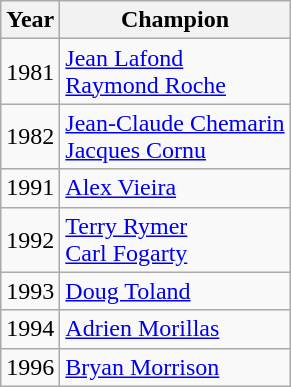<table class="wikitable">
<tr>
<th>Year</th>
<th>Champion</th>
</tr>
<tr>
<td>1981</td>
<td> <a href='#'>Jean Lafond</a><br>  <a href='#'>Raymond Roche</a></td>
</tr>
<tr>
<td>1982</td>
<td> <a href='#'>Jean-Claude Chemarin</a><br>  <a href='#'>Jacques Cornu</a></td>
</tr>
<tr>
<td>1991</td>
<td> <a href='#'>Alex Vieira</a></td>
</tr>
<tr>
<td>1992</td>
<td> <a href='#'>Terry Rymer</a><br>  <a href='#'>Carl Fogarty</a></td>
</tr>
<tr>
<td>1993</td>
<td> <a href='#'>Doug Toland</a></td>
</tr>
<tr>
<td>1994</td>
<td> <a href='#'>Adrien Morillas</a></td>
</tr>
<tr>
<td>1996</td>
<td> <a href='#'>Bryan Morrison</a></td>
</tr>
</table>
